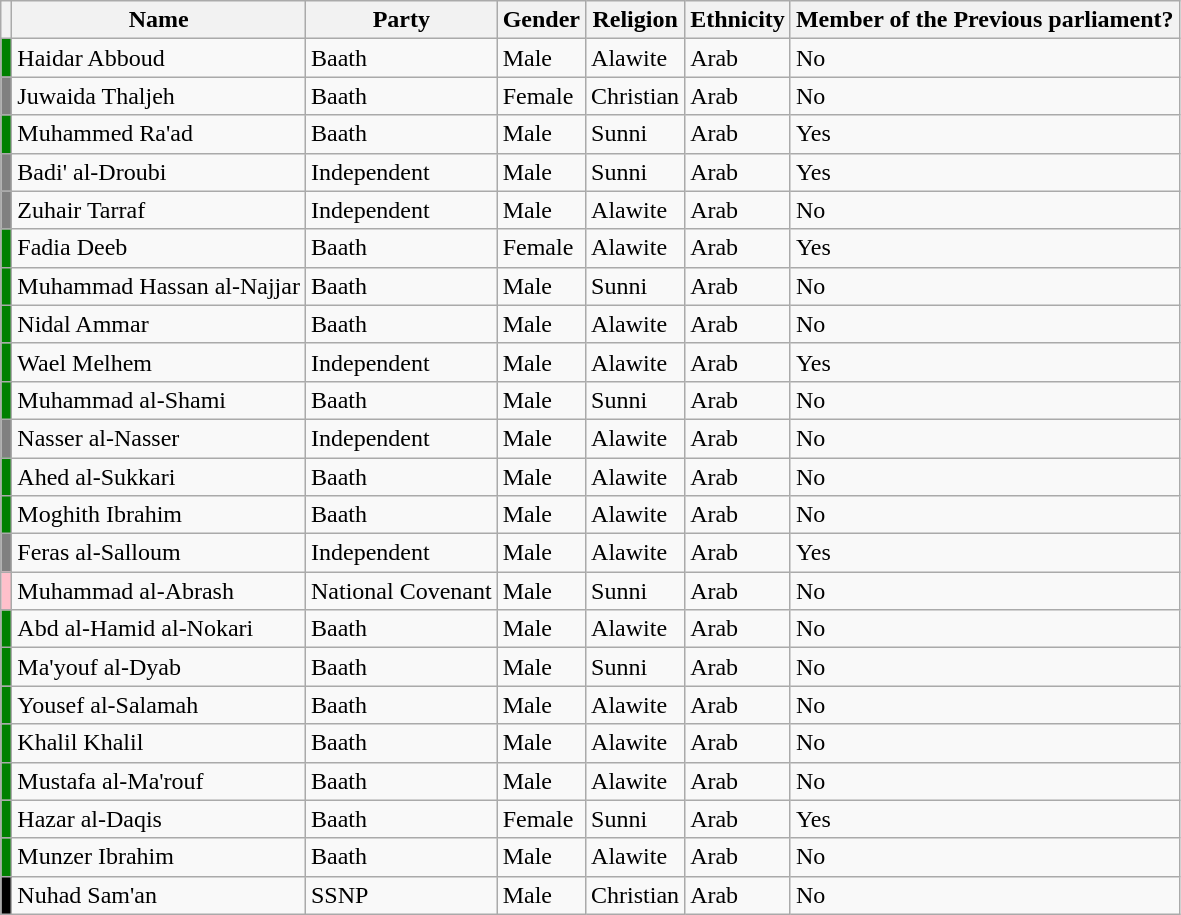<table class="wikitable sortable">
<tr>
<th></th>
<th>Name</th>
<th>Party</th>
<th>Gender</th>
<th>Religion</th>
<th>Ethnicity</th>
<th>Member of the Previous parliament?</th>
</tr>
<tr>
<td bgcolor="green"></td>
<td>Haidar Abboud</td>
<td>Baath</td>
<td>Male</td>
<td>Alawite</td>
<td>Arab</td>
<td>No</td>
</tr>
<tr>
<td bgcolor="grey"></td>
<td>Juwaida Thaljeh</td>
<td>Baath</td>
<td>Female</td>
<td>Christian</td>
<td>Arab</td>
<td>No</td>
</tr>
<tr>
<td bgcolor="green"></td>
<td>Muhammed Ra'ad</td>
<td>Baath</td>
<td>Male</td>
<td>Sunni</td>
<td>Arab</td>
<td>Yes</td>
</tr>
<tr>
<td bgcolor="grey"></td>
<td>Badi' al-Droubi</td>
<td>Independent</td>
<td>Male</td>
<td>Sunni</td>
<td>Arab</td>
<td>Yes</td>
</tr>
<tr>
<td bgcolor="grey"></td>
<td>Zuhair Tarraf</td>
<td>Independent</td>
<td>Male</td>
<td>Alawite</td>
<td>Arab</td>
<td>No</td>
</tr>
<tr>
<td bgcolor="green"></td>
<td>Fadia Deeb</td>
<td>Baath</td>
<td>Female</td>
<td>Alawite</td>
<td>Arab</td>
<td>Yes</td>
</tr>
<tr>
<td bgcolor="green"></td>
<td>Muhammad Hassan al-Najjar</td>
<td>Baath</td>
<td>Male</td>
<td>Sunni</td>
<td>Arab</td>
<td>No</td>
</tr>
<tr>
<td bgcolor="green"></td>
<td>Nidal Ammar</td>
<td>Baath</td>
<td>Male</td>
<td>Alawite</td>
<td>Arab</td>
<td>No</td>
</tr>
<tr>
<td bgcolor="green"></td>
<td>Wael Melhem</td>
<td>Independent</td>
<td>Male</td>
<td>Alawite</td>
<td>Arab</td>
<td>Yes</td>
</tr>
<tr>
<td bgcolor="green"></td>
<td>Muhammad al-Shami</td>
<td>Baath</td>
<td>Male</td>
<td>Sunni</td>
<td>Arab</td>
<td>No</td>
</tr>
<tr>
<td bgcolor="grey"></td>
<td>Nasser al-Nasser</td>
<td>Independent</td>
<td>Male</td>
<td>Alawite</td>
<td>Arab</td>
<td>No</td>
</tr>
<tr>
<td bgcolor="green"></td>
<td>Ahed al-Sukkari</td>
<td>Baath</td>
<td>Male</td>
<td>Alawite</td>
<td>Arab</td>
<td>No</td>
</tr>
<tr>
<td bgcolor="green"></td>
<td>Moghith Ibrahim</td>
<td>Baath</td>
<td>Male</td>
<td>Alawite</td>
<td>Arab</td>
<td>No</td>
</tr>
<tr>
<td bgcolor="grey"></td>
<td>Feras al-Salloum</td>
<td>Independent</td>
<td>Male</td>
<td>Alawite</td>
<td>Arab</td>
<td>Yes</td>
</tr>
<tr>
<td bgcolor="pink"></td>
<td>Muhammad al-Abrash</td>
<td>National Covenant</td>
<td>Male</td>
<td>Sunni</td>
<td>Arab</td>
<td>No</td>
</tr>
<tr>
<td bgcolor="green"></td>
<td>Abd al-Hamid al-Nokari</td>
<td>Baath</td>
<td>Male</td>
<td>Alawite</td>
<td>Arab</td>
<td>No</td>
</tr>
<tr>
<td bgcolor="green"></td>
<td>Ma'youf al-Dyab</td>
<td>Baath</td>
<td>Male</td>
<td>Sunni</td>
<td>Arab</td>
<td>No</td>
</tr>
<tr>
<td bgcolor="green"></td>
<td>Yousef al-Salamah</td>
<td>Baath</td>
<td>Male</td>
<td>Alawite</td>
<td>Arab</td>
<td>No</td>
</tr>
<tr>
<td bgcolor="green"></td>
<td>Khalil Khalil</td>
<td>Baath</td>
<td>Male</td>
<td>Alawite</td>
<td>Arab</td>
<td>No</td>
</tr>
<tr>
<td bgcolor="green"></td>
<td>Mustafa al-Ma'rouf</td>
<td>Baath</td>
<td>Male</td>
<td>Alawite</td>
<td>Arab</td>
<td>No</td>
</tr>
<tr>
<td bgcolor="green"></td>
<td>Hazar al-Daqis</td>
<td>Baath</td>
<td>Female</td>
<td>Sunni</td>
<td>Arab</td>
<td>Yes</td>
</tr>
<tr>
<td bgcolor="green"></td>
<td>Munzer Ibrahim</td>
<td>Baath</td>
<td>Male</td>
<td>Alawite</td>
<td>Arab</td>
<td>No</td>
</tr>
<tr>
<td bgcolor="black"></td>
<td>Nuhad Sam'an</td>
<td>SSNP</td>
<td>Male</td>
<td>Christian</td>
<td>Arab</td>
<td>No</td>
</tr>
</table>
